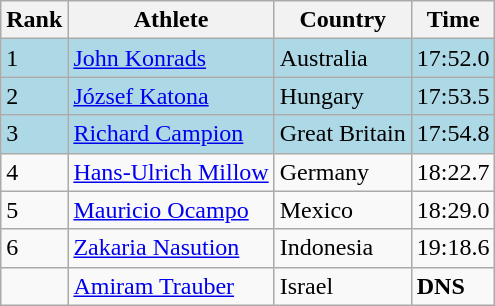<table class="wikitable">
<tr>
<th>Rank</th>
<th>Athlete</th>
<th>Country</th>
<th>Time</th>
</tr>
<tr bgcolor=lightblue>
<td>1</td>
<td><a href='#'>John Konrads</a></td>
<td>Australia</td>
<td>17:52.0</td>
</tr>
<tr bgcolor=lightblue>
<td>2</td>
<td><a href='#'>József Katona</a></td>
<td>Hungary</td>
<td>17:53.5</td>
</tr>
<tr bgcolor=lightblue>
<td>3</td>
<td><a href='#'>Richard Campion</a></td>
<td>Great Britain</td>
<td>17:54.8</td>
</tr>
<tr>
<td>4</td>
<td><a href='#'>Hans-Ulrich Millow</a></td>
<td>Germany</td>
<td>18:22.7</td>
</tr>
<tr>
<td>5</td>
<td><a href='#'>Mauricio Ocampo</a></td>
<td>Mexico</td>
<td>18:29.0</td>
</tr>
<tr>
<td>6</td>
<td><a href='#'>Zakaria Nasution</a></td>
<td>Indonesia</td>
<td>19:18.6</td>
</tr>
<tr>
<td></td>
<td><a href='#'>Amiram Trauber</a></td>
<td>Israel</td>
<td><strong>DNS</strong></td>
</tr>
</table>
